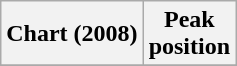<table class="wikitable">
<tr>
<th>Chart (2008)</th>
<th>Peak<br>position</th>
</tr>
<tr>
</tr>
</table>
